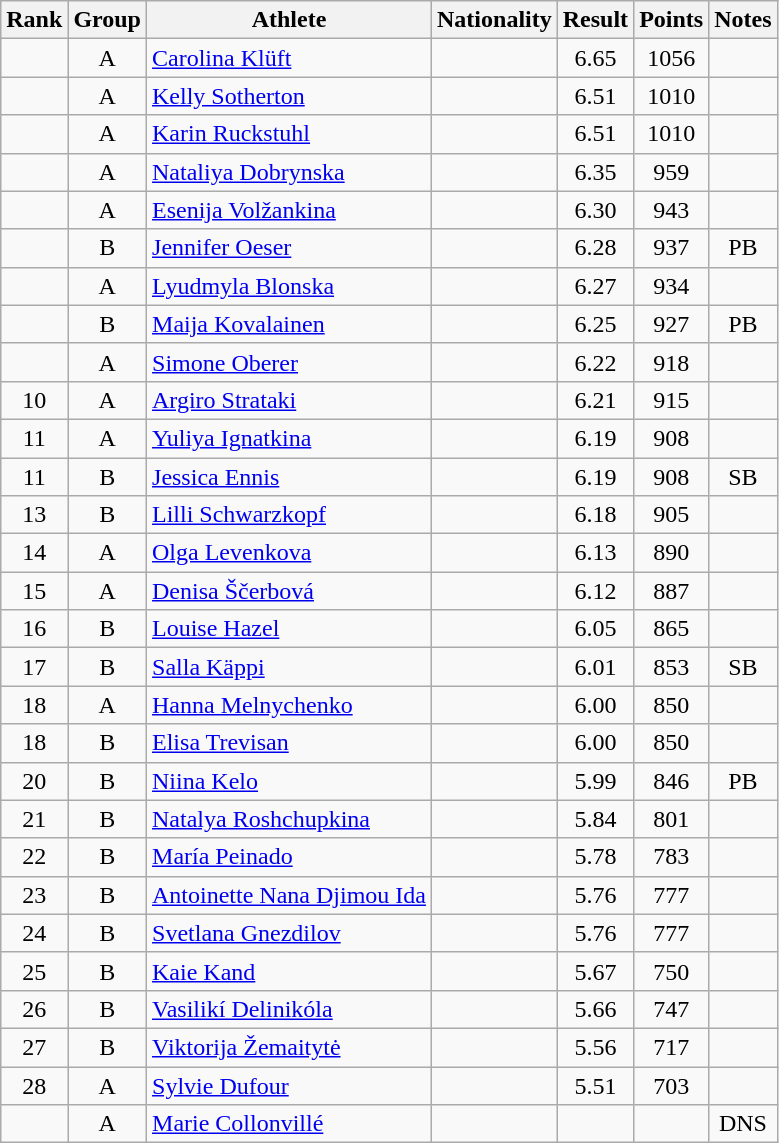<table class="wikitable sortable" style="text-align:center">
<tr>
<th>Rank</th>
<th>Group</th>
<th>Athlete</th>
<th>Nationality</th>
<th>Result</th>
<th>Points</th>
<th>Notes</th>
</tr>
<tr>
<td></td>
<td>A</td>
<td align=left><a href='#'>Carolina Klüft</a></td>
<td align=left></td>
<td>6.65</td>
<td>1056</td>
<td></td>
</tr>
<tr>
<td></td>
<td>A</td>
<td align=left><a href='#'>Kelly Sotherton</a></td>
<td align=left></td>
<td>6.51</td>
<td>1010</td>
<td></td>
</tr>
<tr>
<td></td>
<td>A</td>
<td align=left><a href='#'>Karin Ruckstuhl</a></td>
<td align=left></td>
<td>6.51</td>
<td>1010</td>
<td></td>
</tr>
<tr>
<td></td>
<td>A</td>
<td align=left><a href='#'>Nataliya Dobrynska</a></td>
<td align=left></td>
<td>6.35</td>
<td>959</td>
<td></td>
</tr>
<tr>
<td></td>
<td>A</td>
<td align=left><a href='#'>Esenija Volžankina</a></td>
<td align=left></td>
<td>6.30</td>
<td>943</td>
<td></td>
</tr>
<tr>
<td></td>
<td>B</td>
<td align=left><a href='#'>Jennifer Oeser</a></td>
<td align=left></td>
<td>6.28</td>
<td>937</td>
<td>PB</td>
</tr>
<tr>
<td></td>
<td>A</td>
<td align=left><a href='#'>Lyudmyla Blonska</a></td>
<td align=left></td>
<td>6.27</td>
<td>934</td>
<td></td>
</tr>
<tr>
<td></td>
<td>B</td>
<td align=left><a href='#'>Maija Kovalainen</a></td>
<td align=left></td>
<td>6.25</td>
<td>927</td>
<td>PB</td>
</tr>
<tr>
<td></td>
<td>A</td>
<td align=left><a href='#'>Simone Oberer</a></td>
<td align=left></td>
<td>6.22</td>
<td>918</td>
<td></td>
</tr>
<tr>
<td>10</td>
<td>A</td>
<td align=left><a href='#'>Argiro Strataki</a></td>
<td align=left></td>
<td>6.21</td>
<td>915</td>
<td></td>
</tr>
<tr>
<td>11</td>
<td>A</td>
<td align=left><a href='#'>Yuliya Ignatkina</a></td>
<td align=left></td>
<td>6.19</td>
<td>908</td>
<td></td>
</tr>
<tr>
<td>11</td>
<td>B</td>
<td align=left><a href='#'>Jessica Ennis</a></td>
<td align=left></td>
<td>6.19</td>
<td>908</td>
<td>SB</td>
</tr>
<tr>
<td>13</td>
<td>B</td>
<td align=left><a href='#'>Lilli Schwarzkopf</a></td>
<td align=left></td>
<td>6.18</td>
<td>905</td>
<td></td>
</tr>
<tr>
<td>14</td>
<td>A</td>
<td align=left><a href='#'>Olga Levenkova</a></td>
<td align=left></td>
<td>6.13</td>
<td>890</td>
<td></td>
</tr>
<tr>
<td>15</td>
<td>A</td>
<td align=left><a href='#'>Denisa Ščerbová</a></td>
<td align=left></td>
<td>6.12</td>
<td>887</td>
<td></td>
</tr>
<tr>
<td>16</td>
<td>B</td>
<td align=left><a href='#'>Louise Hazel</a></td>
<td align=left></td>
<td>6.05</td>
<td>865</td>
<td></td>
</tr>
<tr>
<td>17</td>
<td>B</td>
<td align=left><a href='#'>Salla Käppi</a></td>
<td align=left></td>
<td>6.01</td>
<td>853</td>
<td>SB</td>
</tr>
<tr>
<td>18</td>
<td>A</td>
<td align=left><a href='#'>Hanna Melnychenko</a></td>
<td align=left></td>
<td>6.00</td>
<td>850</td>
<td></td>
</tr>
<tr>
<td>18</td>
<td>B</td>
<td align=left><a href='#'>Elisa Trevisan</a></td>
<td align=left></td>
<td>6.00</td>
<td>850</td>
<td></td>
</tr>
<tr>
<td>20</td>
<td>B</td>
<td align=left><a href='#'>Niina Kelo</a></td>
<td align=left></td>
<td>5.99</td>
<td>846</td>
<td>PB</td>
</tr>
<tr>
<td>21</td>
<td>B</td>
<td align=left><a href='#'>Natalya Roshchupkina</a></td>
<td align=left></td>
<td>5.84</td>
<td>801</td>
<td></td>
</tr>
<tr>
<td>22</td>
<td>B</td>
<td align=left><a href='#'>María Peinado</a></td>
<td align=left></td>
<td>5.78</td>
<td>783</td>
<td></td>
</tr>
<tr>
<td>23</td>
<td>B</td>
<td align=left><a href='#'>Antoinette Nana Djimou Ida</a></td>
<td align=left></td>
<td>5.76</td>
<td>777</td>
<td></td>
</tr>
<tr>
<td>24</td>
<td>B</td>
<td align=left><a href='#'>Svetlana Gnezdilov</a></td>
<td align=left></td>
<td>5.76</td>
<td>777</td>
<td></td>
</tr>
<tr>
<td>25</td>
<td>B</td>
<td align=left><a href='#'>Kaie Kand</a></td>
<td align=left></td>
<td>5.67</td>
<td>750</td>
<td></td>
</tr>
<tr>
<td>26</td>
<td>B</td>
<td align=left><a href='#'>Vasilikí Delinikóla</a></td>
<td align=left></td>
<td>5.66</td>
<td>747</td>
<td></td>
</tr>
<tr>
<td>27</td>
<td>B</td>
<td align=left><a href='#'>Viktorija Žemaitytė</a></td>
<td align=left></td>
<td>5.56</td>
<td>717</td>
<td></td>
</tr>
<tr>
<td>28</td>
<td>A</td>
<td align=left><a href='#'>Sylvie Dufour</a></td>
<td align=left></td>
<td>5.51</td>
<td>703</td>
<td></td>
</tr>
<tr>
<td></td>
<td>A</td>
<td align=left><a href='#'>Marie Collonvillé</a></td>
<td align=left></td>
<td></td>
<td></td>
<td>DNS</td>
</tr>
</table>
